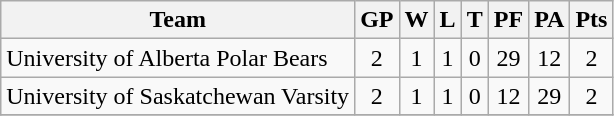<table class="wikitable">
<tr>
<th>Team</th>
<th>GP</th>
<th>W</th>
<th>L</th>
<th>T</th>
<th>PF</th>
<th>PA</th>
<th>Pts</th>
</tr>
<tr align="center">
<td align="left">University of Alberta Polar Bears</td>
<td>2</td>
<td>1</td>
<td>1</td>
<td>0</td>
<td>29</td>
<td>12</td>
<td>2</td>
</tr>
<tr align="center">
<td align="left">University of Saskatchewan Varsity</td>
<td>2</td>
<td>1</td>
<td>1</td>
<td>0</td>
<td>12</td>
<td>29</td>
<td>2</td>
</tr>
<tr align="center">
</tr>
</table>
